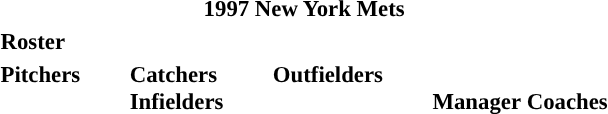<table class="toccolours" style="font-size: 95%;">
<tr>
<th colspan="10">1997 New York Mets</th>
</tr>
<tr>
<td colspan="10"><strong>Roster</strong></td>
</tr>
<tr>
<td valign="top"><strong>Pitchers</strong><br>



















</td>
<td width="25px"></td>
<td valign="top"><strong>Catchers</strong><br>


<strong>Infielders</strong>










</td>
<td width="25px"></td>
<td valign="top"><strong>Outfielders</strong><br>








</td>
<td width="25px"></td>
<td valign="top"><br><strong>Manager</strong>

<strong>Coaches</strong>





</td>
</tr>
</table>
